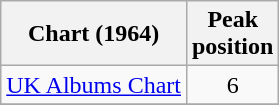<table class="wikitable sortable" border="1">
<tr>
<th scope="col">Chart (1964)</th>
<th scope="col">Peak<br>position</th>
</tr>
<tr>
<td><a href='#'>UK Albums Chart</a></td>
<td style="text-align:center;">6</td>
</tr>
<tr>
</tr>
</table>
